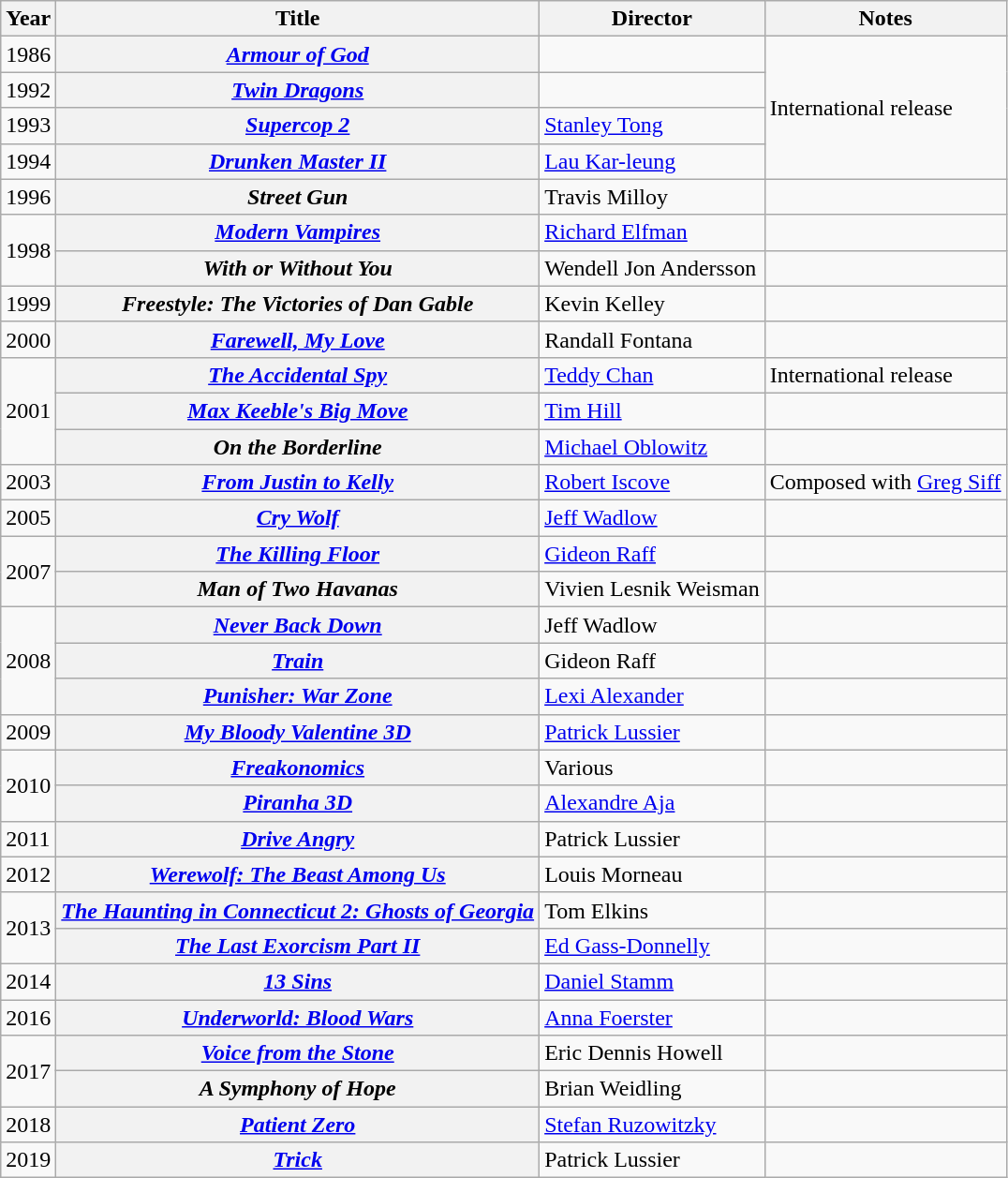<table class="wikitable sortable plainrowheaders">
<tr>
<th>Year</th>
<th>Title</th>
<th>Director</th>
<th>Notes</th>
</tr>
<tr>
<td>1986</td>
<th scope="row" style="text-align:center;"><em><a href='#'>Armour of God</a></em></th>
<td></td>
<td rowspan=4>International release</td>
</tr>
<tr>
<td>1992</td>
<th scope="row" style="text-align:center;"><em><a href='#'>Twin Dragons</a></em></th>
<td></td>
</tr>
<tr>
<td>1993</td>
<th scope="row" style="text-align:center;"><em><a href='#'>Supercop 2</a></em></th>
<td><a href='#'>Stanley Tong</a></td>
</tr>
<tr>
<td>1994</td>
<th scope="row" style="text-align:center;"><em><a href='#'>Drunken Master II</a></em></th>
<td><a href='#'>Lau Kar-leung</a></td>
</tr>
<tr>
<td>1996</td>
<th scope="row" style="text-align:center;"><em>Street Gun</em></th>
<td>Travis Milloy</td>
<td></td>
</tr>
<tr>
<td rowspan=2>1998</td>
<th scope="row" style="text-align:center;"><em><a href='#'>Modern Vampires</a></em></th>
<td><a href='#'>Richard Elfman</a></td>
<td></td>
</tr>
<tr>
<th scope="row" style="text-align:center;"><em>With or Without You</em></th>
<td>Wendell Jon Andersson</td>
<td></td>
</tr>
<tr>
<td>1999</td>
<th scope="row" style="text-align:center;"><em>Freestyle: The Victories of Dan Gable</em></th>
<td>Kevin Kelley</td>
<td></td>
</tr>
<tr>
<td>2000</td>
<th scope="row" style="text-align:center;"><em><a href='#'>Farewell, My Love</a></em></th>
<td>Randall Fontana</td>
<td></td>
</tr>
<tr>
<td rowspan=3>2001</td>
<th scope="row" style="text-align:center;"><em><a href='#'>The Accidental Spy</a></em></th>
<td><a href='#'>Teddy Chan</a></td>
<td>International release</td>
</tr>
<tr>
<th scope="row" style="text-align:center;"><em><a href='#'>Max Keeble's Big Move</a></em></th>
<td><a href='#'>Tim Hill</a></td>
<td></td>
</tr>
<tr>
<th scope="row" style="text-align:center;"><em>On the Borderline</em></th>
<td><a href='#'>Michael Oblowitz</a></td>
<td></td>
</tr>
<tr>
<td>2003</td>
<th scope="row" style="text-align:center;"><em><a href='#'>From Justin to Kelly</a></em></th>
<td><a href='#'>Robert Iscove</a></td>
<td>Composed with <a href='#'>Greg Siff</a></td>
</tr>
<tr>
<td>2005</td>
<th scope="row" style="text-align:center;"><em><a href='#'>Cry Wolf</a></em></th>
<td><a href='#'>Jeff Wadlow</a></td>
<td></td>
</tr>
<tr>
<td rowspan=2>2007</td>
<th scope="row" style="text-align:center;"><em><a href='#'>The Killing Floor</a></em></th>
<td><a href='#'>Gideon Raff</a></td>
<td></td>
</tr>
<tr>
<th scope="row" style="text-align:center;"><em>Man of Two Havanas</em></th>
<td>Vivien Lesnik Weisman</td>
<td></td>
</tr>
<tr>
<td rowspan=3>2008</td>
<th scope="row" style="text-align:center;"><em><a href='#'>Never Back Down</a></em></th>
<td>Jeff Wadlow</td>
<td></td>
</tr>
<tr>
<th scope="row" style="text-align:center;"><em><a href='#'>Train</a></em></th>
<td>Gideon Raff</td>
<td></td>
</tr>
<tr>
<th scope="row" style="text-align:center;"><em><a href='#'>Punisher: War Zone</a></em></th>
<td><a href='#'>Lexi Alexander</a></td>
<td></td>
</tr>
<tr>
<td>2009</td>
<th scope="row" style="text-align:center;"><em><a href='#'>My Bloody Valentine 3D</a></em></th>
<td><a href='#'>Patrick Lussier</a></td>
<td></td>
</tr>
<tr>
<td rowspan=2>2010</td>
<th scope="row" style="text-align:center;"><em><a href='#'>Freakonomics</a></em></th>
<td>Various</td>
<td></td>
</tr>
<tr>
<th scope="row" style="text-align:center;"><em><a href='#'>Piranha 3D</a></em></th>
<td><a href='#'>Alexandre Aja</a></td>
<td></td>
</tr>
<tr>
<td>2011</td>
<th scope="row" style="text-align:center;"><em><a href='#'>Drive Angry</a></em></th>
<td>Patrick Lussier</td>
<td></td>
</tr>
<tr>
<td>2012</td>
<th scope="row" style="text-align:center;"><em><a href='#'>Werewolf: The Beast Among Us</a></em></th>
<td>Louis Morneau</td>
<td></td>
</tr>
<tr>
<td rowspan=2>2013</td>
<th scope="row" style="text-align:center;"><em><a href='#'>The Haunting in Connecticut 2: Ghosts of Georgia</a></em></th>
<td>Tom Elkins</td>
<td></td>
</tr>
<tr>
<th scope="row" style="text-align:center;"><em><a href='#'>The Last Exorcism Part II</a></em></th>
<td><a href='#'>Ed Gass-Donnelly</a></td>
<td></td>
</tr>
<tr>
<td>2014</td>
<th scope="row" style="text-align:center;"><em><a href='#'>13 Sins</a></em></th>
<td><a href='#'>Daniel Stamm</a></td>
<td></td>
</tr>
<tr>
<td>2016</td>
<th scope="row" style="text-align:center;"><em><a href='#'>Underworld: Blood Wars</a></em></th>
<td><a href='#'>Anna Foerster</a></td>
<td></td>
</tr>
<tr>
<td rowspan=2>2017</td>
<th scope="row" style="text-align:center;"><em><a href='#'>Voice from the Stone</a></em></th>
<td>Eric Dennis Howell</td>
<td></td>
</tr>
<tr>
<th scope="row" style="text-align:center;"><em>A Symphony of Hope</em></th>
<td>Brian Weidling</td>
<td></td>
</tr>
<tr>
<td>2018</td>
<th scope="row" style="text-align:center;"><em><a href='#'>Patient Zero</a></em></th>
<td><a href='#'>Stefan Ruzowitzky</a></td>
<td></td>
</tr>
<tr>
<td>2019</td>
<th scope="row" style="text-align:center;"><em><a href='#'>Trick</a></em></th>
<td>Patrick Lussier</td>
<td></td>
</tr>
</table>
